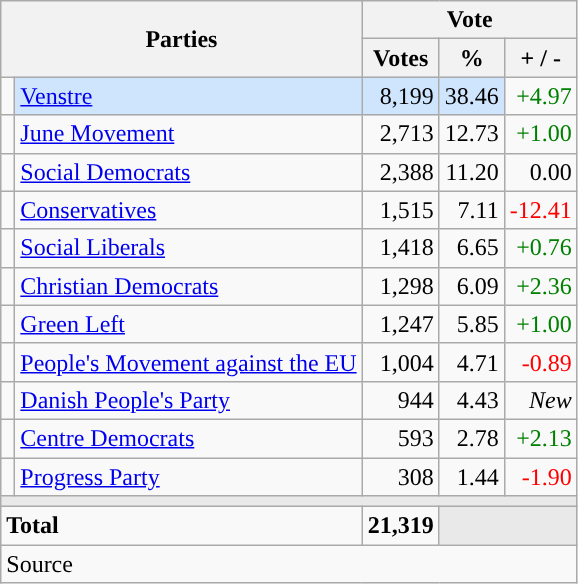<table class="wikitable" style="text-align:right;">
<tr>
<th style="text-align:centre;" rowspan="2" colspan="2" width="225">Parties</th>
<th colspan="3">Vote</th>
</tr>
<tr>
<th width="15">Votes</th>
<th width="15">%</th>
<th width="15">+ / -</th>
</tr>
<tr>
<td width="2" style="color:inherit;background:"></td>
<td bgcolor=#cfe5fe   align="left"><a href='#'>Venstre</a></td>
<td bgcolor=#cfe5fe>8,199</td>
<td bgcolor=#cfe5fe>38.46</td>
<td style=color:green;>+4.97</td>
</tr>
<tr>
<td width="2" style="color:inherit;background:"></td>
<td align="left"><a href='#'>June Movement</a></td>
<td>2,713</td>
<td>12.73</td>
<td style=color:green;>+1.00</td>
</tr>
<tr>
<td width="2" style="color:inherit;background:"></td>
<td align="left"><a href='#'>Social Democrats</a></td>
<td>2,388</td>
<td>11.20</td>
<td>0.00</td>
</tr>
<tr>
<td width="2" style="color:inherit;background:"></td>
<td align="left"><a href='#'>Conservatives</a></td>
<td>1,515</td>
<td>7.11</td>
<td style=color:red;>-12.41</td>
</tr>
<tr>
<td width="2" style="color:inherit;background:"></td>
<td align="left"><a href='#'>Social Liberals</a></td>
<td>1,418</td>
<td>6.65</td>
<td style=color:green;>+0.76</td>
</tr>
<tr>
<td width="2" style="color:inherit;background:"></td>
<td align="left"><a href='#'>Christian Democrats</a></td>
<td>1,298</td>
<td>6.09</td>
<td style=color:green;>+2.36</td>
</tr>
<tr>
<td width="2" style="color:inherit;background:"></td>
<td align="left"><a href='#'>Green Left</a></td>
<td>1,247</td>
<td>5.85</td>
<td style=color:green;>+1.00</td>
</tr>
<tr>
<td width="2" style="color:inherit;background:"></td>
<td align="left"><a href='#'>People's Movement against the EU</a></td>
<td>1,004</td>
<td>4.71</td>
<td style=color:red;>-0.89</td>
</tr>
<tr>
<td width="2" style="color:inherit;background:"></td>
<td align="left"><a href='#'>Danish People's Party</a></td>
<td>944</td>
<td>4.43</td>
<td><em>New</em></td>
</tr>
<tr>
<td width="2" style="color:inherit;background:"></td>
<td align="left"><a href='#'>Centre Democrats</a></td>
<td>593</td>
<td>2.78</td>
<td style=color:green;>+2.13</td>
</tr>
<tr>
<td width="2" style="color:inherit;background:"></td>
<td align="left"><a href='#'>Progress Party</a></td>
<td>308</td>
<td>1.44</td>
<td style=color:red;>-1.90</td>
</tr>
<tr>
<td colspan="7" bgcolor="#E9E9E9"></td>
</tr>
<tr>
<td align="left" colspan="2"><strong>Total</strong></td>
<td><strong>21,319</strong></td>
<td bgcolor="#E9E9E9" colspan="2"></td>
</tr>
<tr>
<td align="left" colspan="6">Source</td>
</tr>
</table>
